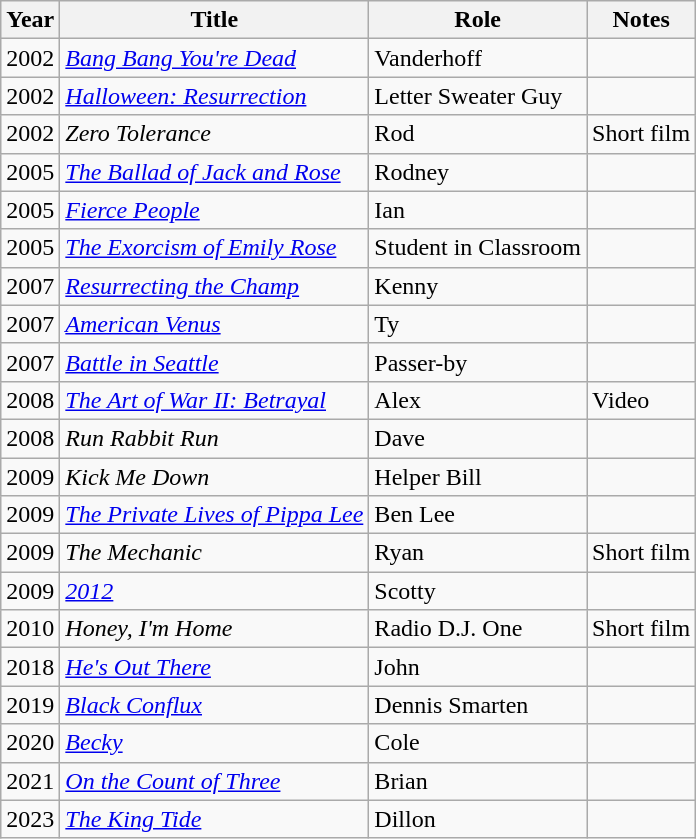<table class="wikitable sortable">
<tr>
<th>Year</th>
<th>Title</th>
<th>Role</th>
<th class="unsortable">Notes</th>
</tr>
<tr>
<td>2002</td>
<td><em><a href='#'>Bang Bang You're Dead</a></em></td>
<td>Vanderhoff</td>
<td></td>
</tr>
<tr>
<td>2002</td>
<td><em><a href='#'>Halloween: Resurrection</a></em></td>
<td>Letter Sweater Guy</td>
<td></td>
</tr>
<tr>
<td>2002</td>
<td><em>Zero Tolerance</em></td>
<td>Rod</td>
<td>Short film</td>
</tr>
<tr>
<td>2005</td>
<td data-sort-value="Ballad of Jack and Rose, The"><em><a href='#'>The Ballad of Jack and Rose</a></em></td>
<td>Rodney</td>
<td></td>
</tr>
<tr>
<td>2005</td>
<td><em><a href='#'>Fierce People</a></em></td>
<td>Ian</td>
<td></td>
</tr>
<tr>
<td>2005</td>
<td data-sort-value="Exorcism of Emily Rose, The"><em><a href='#'>The Exorcism of Emily Rose</a></em></td>
<td>Student in Classroom</td>
<td></td>
</tr>
<tr>
<td>2007</td>
<td><em><a href='#'>Resurrecting the Champ</a></em></td>
<td>Kenny</td>
<td></td>
</tr>
<tr>
<td>2007</td>
<td><em><a href='#'>American Venus</a></em></td>
<td>Ty</td>
<td></td>
</tr>
<tr>
<td>2007</td>
<td><em><a href='#'>Battle in Seattle</a></em></td>
<td>Passer-by</td>
<td></td>
</tr>
<tr>
<td>2008</td>
<td data-sort-value="Art of War II: Betrayal, The"><em><a href='#'>The Art of War II: Betrayal</a></em></td>
<td>Alex</td>
<td>Video</td>
</tr>
<tr>
<td>2008</td>
<td><em>Run Rabbit Run</em></td>
<td>Dave</td>
<td></td>
</tr>
<tr>
<td>2009</td>
<td><em>Kick Me Down</em></td>
<td>Helper Bill</td>
<td></td>
</tr>
<tr>
<td>2009</td>
<td data-sort-value="Private Lives of Pippa Lee, The"><em><a href='#'>The Private Lives of Pippa Lee</a></em></td>
<td>Ben Lee</td>
<td></td>
</tr>
<tr>
<td>2009</td>
<td data-sort-value="Mechanic, The"><em>The Mechanic</em></td>
<td>Ryan</td>
<td>Short film</td>
</tr>
<tr>
<td>2009</td>
<td><em><a href='#'>2012</a></em></td>
<td>Scotty</td>
<td></td>
</tr>
<tr>
<td>2010</td>
<td><em>Honey, I'm Home</em></td>
<td>Radio D.J. One</td>
<td>Short film</td>
</tr>
<tr>
<td>2018</td>
<td><em><a href='#'>He's Out There</a></em></td>
<td>John</td>
<td></td>
</tr>
<tr>
<td>2019</td>
<td><em><a href='#'>Black Conflux</a></em></td>
<td>Dennis Smarten</td>
<td></td>
</tr>
<tr>
<td>2020</td>
<td><em><a href='#'>Becky</a></em></td>
<td>Cole</td>
<td></td>
</tr>
<tr>
<td>2021</td>
<td><em><a href='#'>On the Count of Three</a></em></td>
<td>Brian</td>
<td></td>
</tr>
<tr>
<td>2023</td>
<td data-sort-value="King Tide, The"><em><a href='#'>The King Tide</a></em></td>
<td>Dillon</td>
</tr>
</table>
